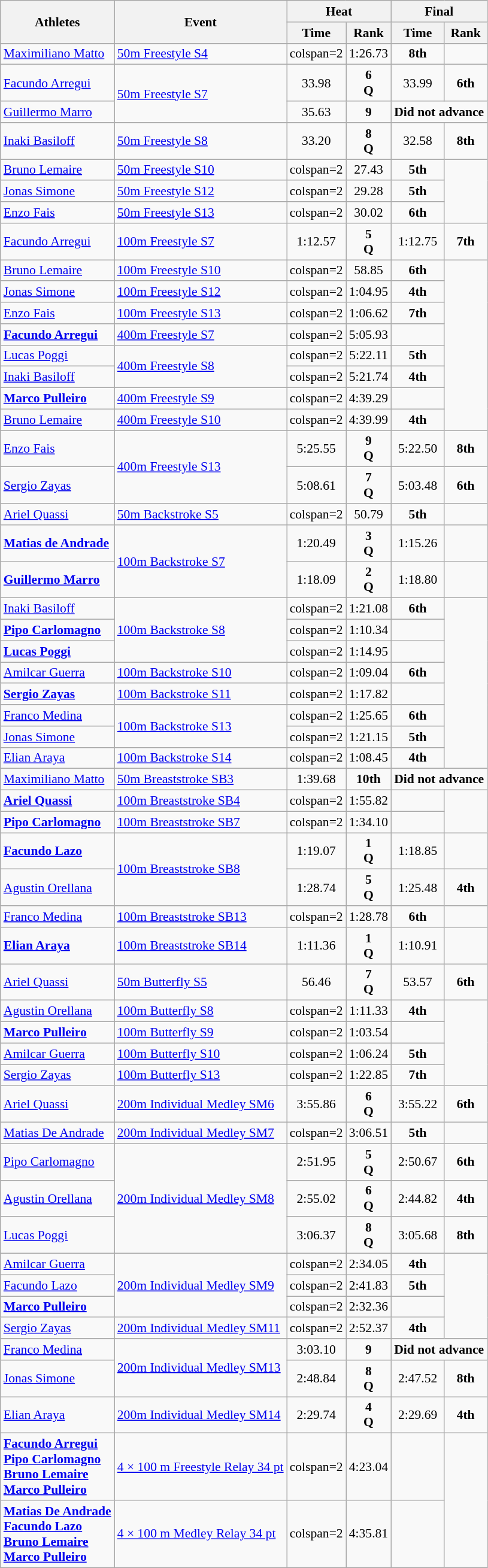<table class="wikitable" border="1" style="font-size:90%">
<tr>
<th rowspan=2>Athletes</th>
<th rowspan=2>Event</th>
<th colspan=2>Heat</th>
<th colspan=2>Final</th>
</tr>
<tr>
<th>Time</th>
<th>Rank</th>
<th>Time</th>
<th>Rank</th>
</tr>
<tr>
<td><a href='#'>Maximiliano Matto</a></td>
<td><a href='#'>50m Freestyle S4</a></td>
<td>colspan=2 </td>
<td align=center>1:26.73</td>
<td align=center><strong>8th</strong></td>
</tr>
<tr>
<td><a href='#'>Facundo Arregui</a></td>
<td rowspan=2><a href='#'>50m Freestyle S7</a></td>
<td align=center>33.98</td>
<td align=center><strong>6</strong><br><strong>Q</strong></td>
<td align=center>33.99</td>
<td align=center><strong>6th</strong></td>
</tr>
<tr>
<td><a href='#'>Guillermo Marro</a></td>
<td align=center>35.63</td>
<td align=center><strong>9</strong></td>
<td align=center colspan=2><strong>Did not advance</strong></td>
</tr>
<tr>
<td><a href='#'>Inaki Basiloff</a></td>
<td><a href='#'>50m Freestyle S8</a></td>
<td align=center>33.20</td>
<td align=center><strong>8</strong><br><strong>Q</strong></td>
<td align=center>32.58</td>
<td align=center><strong>8th</strong></td>
</tr>
<tr>
<td><a href='#'>Bruno Lemaire</a></td>
<td><a href='#'>50m Freestyle S10</a></td>
<td>colspan=2 </td>
<td align=center>27.43</td>
<td align=center><strong>5th</strong></td>
</tr>
<tr>
<td><a href='#'>Jonas Simone</a></td>
<td><a href='#'>50m Freestyle S12</a></td>
<td>colspan=2 </td>
<td align=center>29.28</td>
<td align=center><strong>5th</strong></td>
</tr>
<tr>
<td><a href='#'>Enzo Fais</a></td>
<td><a href='#'>50m Freestyle S13</a></td>
<td>colspan=2 </td>
<td align=center>30.02</td>
<td align=center><strong>6th</strong></td>
</tr>
<tr>
<td><a href='#'>Facundo Arregui</a></td>
<td><a href='#'>100m Freestyle S7</a></td>
<td align=center>1:12.57</td>
<td align=center><strong>5</strong><br><strong>Q</strong></td>
<td align=center>1:12.75</td>
<td align=center><strong>7th</strong></td>
</tr>
<tr>
<td><a href='#'>Bruno Lemaire</a></td>
<td><a href='#'>100m Freestyle S10</a></td>
<td>colspan=2 </td>
<td align=center>58.85</td>
<td align=center><strong>6th</strong></td>
</tr>
<tr>
<td><a href='#'>Jonas Simone</a></td>
<td><a href='#'>100m Freestyle S12</a></td>
<td>colspan=2 </td>
<td align=center>1:04.95</td>
<td align=center><strong>4th</strong></td>
</tr>
<tr>
<td><a href='#'>Enzo Fais</a></td>
<td><a href='#'>100m Freestyle S13</a></td>
<td>colspan=2 </td>
<td align=center>1:06.62</td>
<td align=center><strong>7th</strong></td>
</tr>
<tr>
<td><strong><a href='#'>Facundo Arregui</a></strong></td>
<td><a href='#'>400m Freestyle S7</a></td>
<td>colspan=2 </td>
<td align=center>5:05.93</td>
<td align=center></td>
</tr>
<tr>
<td><a href='#'>Lucas Poggi</a></td>
<td rowspan=2><a href='#'>400m Freestyle S8</a></td>
<td>colspan=2 </td>
<td align=center>5:22.11</td>
<td align=center><strong>5th</strong></td>
</tr>
<tr>
<td><a href='#'>Inaki Basiloff</a></td>
<td>colspan=2 </td>
<td align=center>5:21.74</td>
<td align=center><strong>4th</strong></td>
</tr>
<tr>
<td><strong><a href='#'>Marco Pulleiro</a></strong></td>
<td><a href='#'>400m Freestyle S9</a></td>
<td>colspan=2 </td>
<td align=center>4:39.29</td>
<td align=center></td>
</tr>
<tr>
<td><a href='#'>Bruno Lemaire</a></td>
<td><a href='#'>400m Freestyle S10</a></td>
<td>colspan=2 </td>
<td align=center>4:39.99</td>
<td align=center><strong>4th</strong></td>
</tr>
<tr>
<td><a href='#'>Enzo Fais</a></td>
<td rowspan=2><a href='#'>400m Freestyle S13</a></td>
<td align=center>5:25.55</td>
<td align=center><strong>9</strong><br><strong>Q</strong></td>
<td align=center>5:22.50</td>
<td align=center><strong>8th</strong></td>
</tr>
<tr>
<td><a href='#'>Sergio Zayas</a></td>
<td align=center>5:08.61</td>
<td align=center><strong>7</strong><br><strong>Q</strong></td>
<td align=center>5:03.48</td>
<td align=center><strong>6th</strong></td>
</tr>
<tr>
<td><a href='#'>Ariel Quassi</a></td>
<td><a href='#'>50m Backstroke S5</a></td>
<td>colspan=2 </td>
<td align=center>50.79</td>
<td align=center><strong>5th</strong></td>
</tr>
<tr>
<td><strong><a href='#'>Matias de Andrade</a></strong></td>
<td rowspan=2><a href='#'>100m Backstroke S7</a></td>
<td align=center>1:20.49</td>
<td align=center><strong>3</strong><br><strong>Q</strong></td>
<td align=center>1:15.26</td>
<td align=center></td>
</tr>
<tr>
<td><strong><a href='#'>Guillermo Marro</a></strong></td>
<td align=center>1:18.09</td>
<td align=center><strong>2</strong><br><strong>Q</strong></td>
<td align=center>1:18.80</td>
<td align=center></td>
</tr>
<tr>
<td><a href='#'>Inaki Basiloff</a></td>
<td rowspan=3><a href='#'>100m Backstroke S8</a></td>
<td>colspan=2 </td>
<td align=center>1:21.08</td>
<td align=center><strong>6th</strong></td>
</tr>
<tr>
<td><strong><a href='#'>Pipo Carlomagno</a></strong></td>
<td>colspan=2 </td>
<td align=center>1:10.34</td>
<td align=center></td>
</tr>
<tr>
<td><strong><a href='#'>Lucas Poggi</a></strong></td>
<td>colspan=2 </td>
<td align=center>1:14.95</td>
<td align=center></td>
</tr>
<tr>
<td><a href='#'>Amilcar Guerra</a></td>
<td><a href='#'>100m Backstroke S10</a></td>
<td>colspan=2 </td>
<td align=center>1:09.04</td>
<td align=center><strong>6th</strong></td>
</tr>
<tr>
<td><strong><a href='#'>Sergio Zayas</a></strong></td>
<td><a href='#'>100m Backstroke S11</a></td>
<td>colspan=2 </td>
<td align=center>1:17.82</td>
<td align=center></td>
</tr>
<tr>
<td><a href='#'>Franco Medina</a></td>
<td rowspan=2><a href='#'>100m Backstroke S13</a></td>
<td>colspan=2 </td>
<td align=center>1:25.65</td>
<td align=center><strong>6th</strong></td>
</tr>
<tr>
<td><a href='#'>Jonas Simone</a></td>
<td>colspan=2 </td>
<td align=center>1:21.15</td>
<td align=center><strong>5th</strong></td>
</tr>
<tr>
<td><a href='#'>Elian Araya</a></td>
<td><a href='#'>100m Backstroke S14</a></td>
<td>colspan=2 </td>
<td align=center>1:08.45</td>
<td align=center><strong>4th</strong></td>
</tr>
<tr>
<td><a href='#'>Maximiliano Matto</a></td>
<td><a href='#'>50m Breaststroke SB3</a></td>
<td align=center>1:39.68</td>
<td align=center><strong>10th</strong></td>
<td align=center colspan=2><strong>Did not advance</strong></td>
</tr>
<tr>
<td><strong><a href='#'>Ariel Quassi</a></strong></td>
<td><a href='#'>100m Breaststroke SB4</a></td>
<td>colspan=2 </td>
<td align=center>1:55.82</td>
<td align=center></td>
</tr>
<tr>
<td><strong><a href='#'>Pipo Carlomagno</a></strong></td>
<td><a href='#'>100m Breaststroke SB7</a></td>
<td>colspan=2 </td>
<td align=center>1:34.10</td>
<td align=center></td>
</tr>
<tr>
<td><strong><a href='#'>Facundo Lazo</a></strong></td>
<td rowspan=2><a href='#'>100m Breaststroke SB8</a></td>
<td align=center>1:19.07</td>
<td align=center><strong>1</strong><br><strong>Q</strong></td>
<td align=center>1:18.85</td>
<td align=center></td>
</tr>
<tr>
<td><a href='#'>Agustin Orellana</a></td>
<td align=center>1:28.74</td>
<td align=center><strong>5</strong><br><strong>Q</strong></td>
<td align=center>1:25.48</td>
<td align=center><strong>4th</strong></td>
</tr>
<tr>
<td><a href='#'>Franco Medina</a></td>
<td><a href='#'>100m Breaststroke SB13</a></td>
<td>colspan=2 </td>
<td align=center>1:28.78</td>
<td align=center><strong>6th</strong></td>
</tr>
<tr>
<td><strong><a href='#'>Elian Araya</a></strong></td>
<td><a href='#'>100m Breaststroke SB14</a></td>
<td align=center>1:11.36</td>
<td align=center><strong>1</strong><br><strong>Q</strong></td>
<td align=center>1:10.91</td>
<td align=center></td>
</tr>
<tr>
<td><a href='#'>Ariel Quassi</a></td>
<td><a href='#'>50m Butterfly S5</a></td>
<td align=center>56.46</td>
<td align=center><strong>7</strong><br><strong>Q</strong></td>
<td align=center>53.57</td>
<td align=center><strong>6th</strong></td>
</tr>
<tr>
<td><a href='#'>Agustin Orellana</a></td>
<td><a href='#'>100m Butterfly S8</a></td>
<td>colspan=2 </td>
<td align=center>1:11.33</td>
<td align=center><strong>4th</strong></td>
</tr>
<tr>
<td><strong><a href='#'>Marco Pulleiro</a></strong></td>
<td><a href='#'>100m Butterfly S9</a></td>
<td>colspan=2 </td>
<td align=center>1:03.54</td>
<td align=center></td>
</tr>
<tr>
<td><a href='#'>Amilcar Guerra</a></td>
<td><a href='#'>100m Butterfly S10</a></td>
<td>colspan=2 </td>
<td align=center>1:06.24</td>
<td align=center><strong>5th</strong></td>
</tr>
<tr>
<td><a href='#'>Sergio Zayas</a></td>
<td><a href='#'>100m Butterfly S13</a></td>
<td>colspan=2 </td>
<td align=center>1:22.85</td>
<td align=center><strong>7th</strong></td>
</tr>
<tr>
<td><a href='#'>Ariel Quassi</a></td>
<td><a href='#'>200m Individual Medley SM6</a></td>
<td align=center>3:55.86</td>
<td align=center><strong>6</strong><br><strong>Q</strong></td>
<td align=center>3:55.22</td>
<td align=center><strong>6th</strong></td>
</tr>
<tr>
<td><a href='#'>Matias De Andrade</a></td>
<td><a href='#'>200m Individual Medley SM7</a></td>
<td>colspan=2 </td>
<td align=center>3:06.51</td>
<td align=center><strong>5th</strong></td>
</tr>
<tr>
<td><a href='#'>Pipo Carlomagno</a></td>
<td rowspan=3><a href='#'>200m Individual Medley SM8</a></td>
<td align=center>2:51.95</td>
<td align=center><strong>5</strong><br><strong>Q</strong></td>
<td align=center>2:50.67</td>
<td align=center><strong>6th</strong></td>
</tr>
<tr>
<td><a href='#'>Agustin Orellana</a></td>
<td align=center>2:55.02</td>
<td align=center><strong>6</strong><br><strong>Q</strong></td>
<td align=center>2:44.82</td>
<td align=center><strong>4th</strong></td>
</tr>
<tr>
<td><a href='#'>Lucas Poggi</a></td>
<td align=center>3:06.37</td>
<td align=center><strong>8</strong><br><strong>Q</strong></td>
<td align=center>3:05.68</td>
<td align=center><strong>8th</strong></td>
</tr>
<tr>
<td><a href='#'>Amilcar Guerra</a></td>
<td rowspan=3><a href='#'>200m Individual Medley SM9</a></td>
<td>colspan=2 </td>
<td align=center>2:34.05</td>
<td align=center><strong>4th</strong></td>
</tr>
<tr>
<td><a href='#'>Facundo Lazo</a></td>
<td>colspan=2 </td>
<td align=center>2:41.83</td>
<td align=center><strong>5th</strong></td>
</tr>
<tr>
<td><strong><a href='#'>Marco Pulleiro</a></strong></td>
<td>colspan=2 </td>
<td align=center>2:32.36</td>
<td align=center></td>
</tr>
<tr>
<td><a href='#'>Sergio Zayas</a></td>
<td><a href='#'>200m Individual Medley SM11</a></td>
<td>colspan=2 </td>
<td align=center>2:52.37</td>
<td align=center><strong>4th</strong></td>
</tr>
<tr>
<td><a href='#'>Franco Medina</a></td>
<td rowspan=2><a href='#'>200m Individual Medley SM13</a></td>
<td align=center>3:03.10</td>
<td align=center><strong>9</strong></td>
<td align=center colspan=2><strong>Did not advance</strong></td>
</tr>
<tr>
<td><a href='#'>Jonas Simone</a></td>
<td align=center>2:48.84</td>
<td align=center><strong>8</strong><br><strong>Q</strong></td>
<td align=center>2:47.52</td>
<td align=center><strong>8th</strong></td>
</tr>
<tr>
<td><a href='#'>Elian Araya</a></td>
<td><a href='#'>200m Individual Medley SM14</a></td>
<td align=center>2:29.74</td>
<td align=center><strong>4</strong><br><strong>Q</strong></td>
<td align=center>2:29.69</td>
<td align=center><strong>4th</strong></td>
</tr>
<tr>
<td><strong><a href='#'>Facundo Arregui</a><br><a href='#'>Pipo Carlomagno</a><br><a href='#'>Bruno Lemaire</a><br><a href='#'>Marco Pulleiro</a></strong></td>
<td><a href='#'>4 × 100 m Freestyle Relay 34 pt</a></td>
<td>colspan=2 </td>
<td align=center>4:23.04</td>
<td align=center></td>
</tr>
<tr>
<td><strong><a href='#'>Matias De Andrade</a><br><a href='#'>Facundo Lazo</a><br><a href='#'>Bruno Lemaire</a><br><a href='#'>Marco Pulleiro</a></strong></td>
<td><a href='#'>4 × 100 m Medley Relay 34 pt</a></td>
<td>colspan=2 </td>
<td align=center>4:35.81</td>
<td align=center></td>
</tr>
</table>
